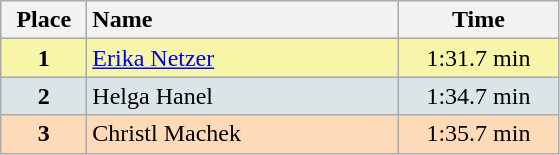<table class="wikitable" style="text-align:center">
<tr>
<th width="50">Place</th>
<th width="200" style="text-align:left">Name</th>
<th width="100">Time</th>
</tr>
<tr bgcolor="#F7F6A8">
<td><strong>1</strong></td>
<td align="left"><a href='#'>Erika Netzer</a></td>
<td>1:31.7 min</td>
</tr>
<tr bgcolor="#DCE5E5">
<td><strong>2</strong></td>
<td align="left">Helga Hanel</td>
<td>1:34.7 min</td>
</tr>
<tr bgcolor="#FFDAB9">
<td><strong>3</strong></td>
<td align="left">Christl Machek</td>
<td>1:35.7 min</td>
</tr>
</table>
